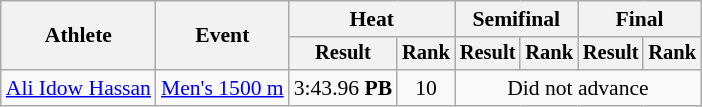<table class="wikitable" style="font-size:90%">
<tr>
<th rowspan="2">Athlete</th>
<th rowspan="2">Event</th>
<th colspan="2">Heat</th>
<th colspan="2">Semifinal</th>
<th colspan="2">Final</th>
</tr>
<tr style="font-size:95%">
<th>Result</th>
<th>Rank</th>
<th>Result</th>
<th>Rank</th>
<th>Result</th>
<th>Rank</th>
</tr>
<tr align=center>
<td align=left><a href='#'>Ali Idow Hassan</a></td>
<td align=left><a href='#'>Men's 1500 m</a></td>
<td>3:43.96 <strong>PB</strong></td>
<td>10</td>
<td colspan="4">Did not advance</td>
</tr>
</table>
